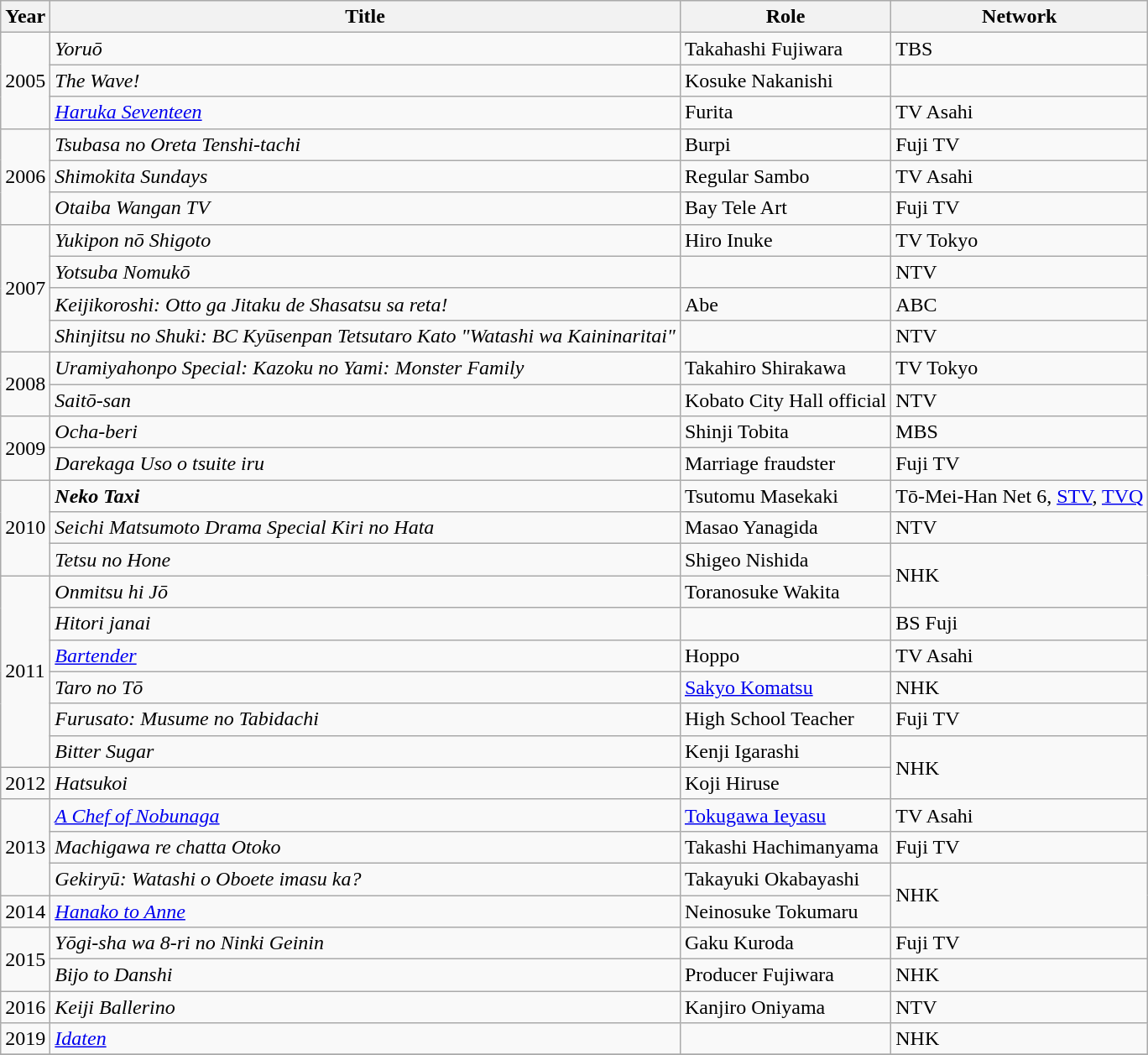<table class="wikitable">
<tr>
<th>Year</th>
<th>Title</th>
<th>Role</th>
<th>Network</th>
</tr>
<tr>
<td rowspan="3">2005</td>
<td><em>Yoruō</em></td>
<td>Takahashi Fujiwara</td>
<td>TBS</td>
</tr>
<tr>
<td><em>The Wave!</em></td>
<td>Kosuke Nakanishi</td>
<td></td>
</tr>
<tr>
<td><em><a href='#'>Haruka Seventeen</a></em></td>
<td>Furita</td>
<td>TV Asahi</td>
</tr>
<tr>
<td rowspan="3">2006</td>
<td><em>Tsubasa no Oreta Tenshi-tachi</em></td>
<td>Burpi</td>
<td>Fuji TV</td>
</tr>
<tr>
<td><em>Shimokita Sundays</em></td>
<td>Regular Sambo</td>
<td>TV Asahi</td>
</tr>
<tr>
<td><em>Otaiba Wangan TV</em></td>
<td>Bay Tele Art</td>
<td>Fuji TV</td>
</tr>
<tr>
<td rowspan="4">2007</td>
<td><em>Yukipon nō Shigoto</em></td>
<td>Hiro Inuke</td>
<td>TV Tokyo</td>
</tr>
<tr>
<td><em>Yotsuba Nomukō</em></td>
<td></td>
<td>NTV</td>
</tr>
<tr>
<td><em>Keijikoroshi: Otto ga Jitaku de Shasatsu sa reta!</em></td>
<td>Abe</td>
<td>ABC</td>
</tr>
<tr>
<td><em>Shinjitsu no Shuki: BC Kyūsenpan Tetsutaro Kato "Watashi wa Kaininaritai"</em></td>
<td></td>
<td>NTV</td>
</tr>
<tr>
<td rowspan="2">2008</td>
<td><em>Uramiyahonpo Special: Kazoku no Yami: Monster Family</em></td>
<td>Takahiro Shirakawa</td>
<td>TV Tokyo</td>
</tr>
<tr>
<td><em>Saitō-san</em></td>
<td>Kobato City Hall official</td>
<td>NTV</td>
</tr>
<tr>
<td rowspan="2">2009</td>
<td><em>Ocha-beri</em></td>
<td>Shinji Tobita</td>
<td>MBS</td>
</tr>
<tr>
<td><em>Darekaga Uso o tsuite iru</em></td>
<td>Marriage fraudster</td>
<td>Fuji TV</td>
</tr>
<tr>
<td rowspan="3">2010</td>
<td><strong><em>Neko Taxi</em></strong></td>
<td>Tsutomu Masekaki</td>
<td>Tō-Mei-Han Net 6, <a href='#'>STV</a>, <a href='#'>TVQ</a></td>
</tr>
<tr>
<td><em>Seichi Matsumoto Drama Special Kiri no Hata</em></td>
<td>Masao Yanagida</td>
<td>NTV</td>
</tr>
<tr>
<td><em>Tetsu no Hone</em></td>
<td>Shigeo Nishida</td>
<td rowspan="2">NHK</td>
</tr>
<tr>
<td rowspan="6">2011</td>
<td><em>Onmitsu hi Jō</em></td>
<td>Toranosuke Wakita</td>
</tr>
<tr>
<td><em>Hitori janai</em></td>
<td></td>
<td>BS Fuji</td>
</tr>
<tr>
<td><em><a href='#'>Bartender</a></em></td>
<td>Hoppo</td>
<td>TV Asahi</td>
</tr>
<tr>
<td><em>Taro no Tō</em></td>
<td><a href='#'>Sakyo Komatsu</a></td>
<td>NHK</td>
</tr>
<tr>
<td><em>Furusato: Musume no Tabidachi</em></td>
<td>High School Teacher</td>
<td>Fuji TV</td>
</tr>
<tr>
<td><em>Bitter Sugar</em></td>
<td>Kenji Igarashi</td>
<td rowspan="2">NHK</td>
</tr>
<tr>
<td>2012</td>
<td><em>Hatsukoi</em></td>
<td>Koji Hiruse</td>
</tr>
<tr>
<td rowspan="3">2013</td>
<td><em><a href='#'>A Chef of Nobunaga</a></em></td>
<td><a href='#'>Tokugawa Ieyasu</a></td>
<td>TV Asahi</td>
</tr>
<tr>
<td><em>Machigawa re chatta Otoko</em></td>
<td>Takashi Hachimanyama</td>
<td>Fuji TV</td>
</tr>
<tr>
<td><em>Gekiryū: Watashi o Oboete imasu ka?</em></td>
<td>Takayuki Okabayashi</td>
<td rowspan="2">NHK</td>
</tr>
<tr>
<td>2014</td>
<td><em><a href='#'>Hanako to Anne</a></em></td>
<td>Neinosuke Tokumaru</td>
</tr>
<tr>
<td rowspan="2">2015</td>
<td><em>Yōgi-sha wa 8-ri no Ninki Geinin</em></td>
<td>Gaku Kuroda</td>
<td>Fuji TV</td>
</tr>
<tr>
<td><em>Bijo to Danshi</em></td>
<td>Producer Fujiwara</td>
<td>NHK</td>
</tr>
<tr>
<td>2016</td>
<td><em>Keiji Ballerino</em></td>
<td>Kanjiro Oniyama</td>
<td>NTV</td>
</tr>
<tr>
<td>2019</td>
<td><em><a href='#'>Idaten</a></em></td>
<td></td>
<td>NHK</td>
</tr>
<tr>
</tr>
</table>
